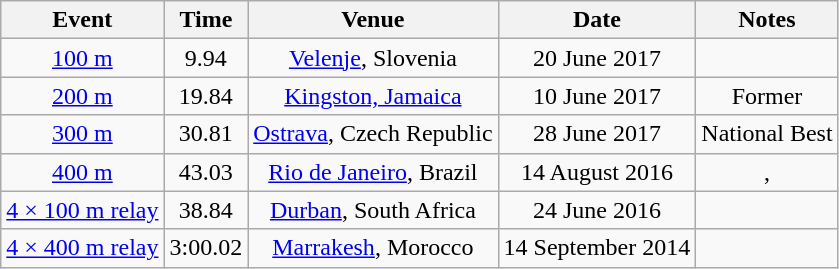<table class=wikitable style=text-align:center>
<tr>
<th>Event</th>
<th>Time</th>
<th>Venue</th>
<th>Date</th>
<th>Notes</th>
</tr>
<tr>
<td><a href='#'>100&nbsp;m</a></td>
<td>9.94</td>
<td><a href='#'>Velenje</a>, Slovenia</td>
<td>20 June 2017</td>
<td></td>
</tr>
<tr>
<td><a href='#'>200&nbsp;m</a></td>
<td>19.84</td>
<td><a href='#'>Kingston, Jamaica</a></td>
<td>10 June 2017</td>
<td>Former </td>
</tr>
<tr>
<td><a href='#'>300&nbsp;m</a></td>
<td>30.81</td>
<td><a href='#'>Ostrava</a>, Czech Republic</td>
<td>28 June 2017</td>
<td>National Best</td>
</tr>
<tr>
<td><a href='#'>400&nbsp;m</a></td>
<td>43.03</td>
<td><a href='#'>Rio de Janeiro</a>, Brazil</td>
<td>14 August 2016</td>
<td>, </td>
</tr>
<tr>
<td><a href='#'>4 × 100 m relay</a></td>
<td>38.84</td>
<td><a href='#'>Durban</a>, South Africa</td>
<td>24 June 2016</td>
<td></td>
</tr>
<tr>
<td><a href='#'>4 × 400 m relay</a></td>
<td>3:00.02</td>
<td><a href='#'>Marrakesh</a>, Morocco</td>
<td>14 September 2014</td>
<td></td>
</tr>
</table>
